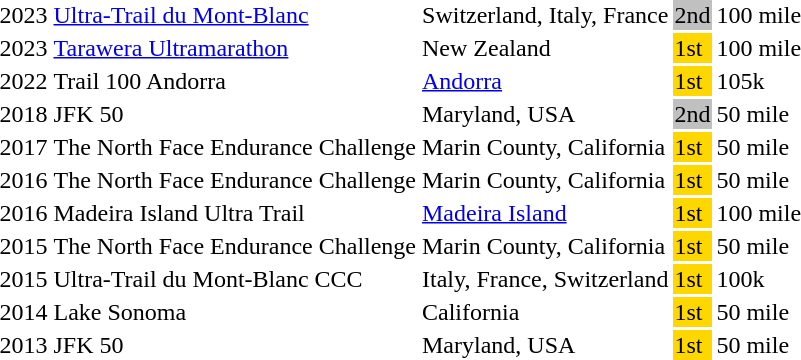<table>
<tr>
<td>2023</td>
<td><a href='#'>Ultra-Trail du Mont-Blanc</a></td>
<td>Switzerland, Italy, France</td>
<td style="background-color:silver;">2nd</td>
<td>100 mile</td>
</tr>
<tr>
<td>2023</td>
<td><a href='#'>Tarawera Ultramarathon</a></td>
<td>New Zealand</td>
<td style="background-color:gold;">1st</td>
<td>100 mile</td>
</tr>
<tr>
<td>2022</td>
<td>Trail 100 Andorra</td>
<td><a href='#'>Andorra</a></td>
<td style="background-color:gold;">1st</td>
<td>105k</td>
</tr>
<tr>
<td>2018</td>
<td>JFK 50</td>
<td>Maryland, USA</td>
<td style="background-color:silver;">2nd</td>
<td>50 mile</td>
</tr>
<tr>
<td>2017</td>
<td>The North Face Endurance Challenge</td>
<td>Marin County, California</td>
<td style="background-color:gold;">1st</td>
<td>50 mile</td>
</tr>
<tr>
<td>2016</td>
<td>The North Face Endurance Challenge</td>
<td>Marin County, California</td>
<td style="background-color:gold;">1st</td>
<td>50 mile</td>
</tr>
<tr>
<td>2016</td>
<td>Madeira Island Ultra Trail</td>
<td><a href='#'>Madeira Island</a></td>
<td style="background-color:gold;">1st</td>
<td>100 mile</td>
</tr>
<tr>
<td>2015</td>
<td>The North Face Endurance Challenge</td>
<td>Marin County, California</td>
<td style="background-color:gold;">1st</td>
<td>50 mile</td>
</tr>
<tr>
<td>2015</td>
<td>Ultra-Trail du Mont-Blanc CCC</td>
<td>Italy, France, Switzerland</td>
<td style="background-color:gold;">1st</td>
<td>100k</td>
</tr>
<tr>
<td>2014</td>
<td>Lake Sonoma</td>
<td>California</td>
<td style="background-color:gold;">1st</td>
<td>50 mile</td>
</tr>
<tr>
<td>2013</td>
<td>JFK 50</td>
<td>Maryland, USA</td>
<td style="background-color:gold;">1st</td>
<td>50 mile</td>
</tr>
<tr>
</tr>
</table>
